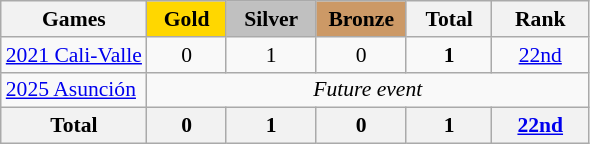<table class="wikitable" style="text-align:center; font-size:90%;">
<tr>
<th>Games</th>
<td style="background:gold; width:3.2em; font-weight:bold;">Gold</td>
<td style="background:silver; width:3.7em; font-weight:bold;">Silver</td>
<td style="background:#c96; width:3.7em; font-weight:bold;">Bronze</td>
<th style="width:3.5em; font-weight:bold;">Total</th>
<th style="width:4em; font-weight:bold;">Rank</th>
</tr>
<tr>
<td align=left> <a href='#'>2021 Cali-Valle</a></td>
<td>0</td>
<td>1</td>
<td>0</td>
<td><strong>1</strong></td>
<td><a href='#'>22nd</a></td>
</tr>
<tr>
<td align=left> <a href='#'>2025 Asunción</a></td>
<td colspan="5"><em>Future event</em></td>
</tr>
<tr>
<th>Total</th>
<th>0</th>
<th>1</th>
<th>0</th>
<th>1</th>
<th><a href='#'>22nd</a></th>
</tr>
</table>
